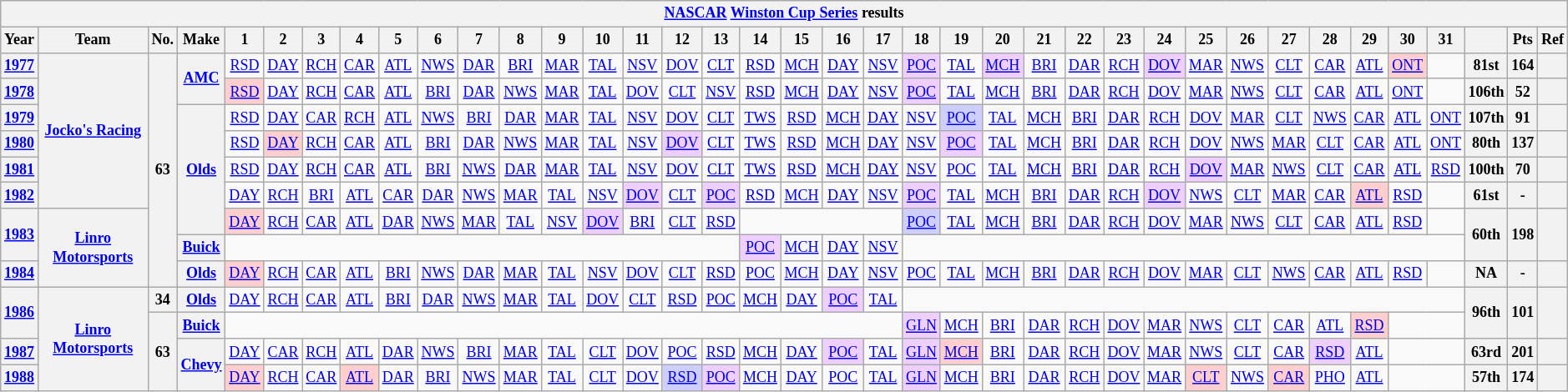<table class="wikitable" style="text-align:center; font-size:75%">
<tr>
<th colspan=45><a href='#'>NASCAR</a> <a href='#'>Winston Cup Series</a> results</th>
</tr>
<tr>
<th>Year</th>
<th>Team</th>
<th>No.</th>
<th>Make</th>
<th>1</th>
<th>2</th>
<th>3</th>
<th>4</th>
<th>5</th>
<th>6</th>
<th>7</th>
<th>8</th>
<th>9</th>
<th>10</th>
<th>11</th>
<th>12</th>
<th>13</th>
<th>14</th>
<th>15</th>
<th>16</th>
<th>17</th>
<th>18</th>
<th>19</th>
<th>20</th>
<th>21</th>
<th>22</th>
<th>23</th>
<th>24</th>
<th>25</th>
<th>26</th>
<th>27</th>
<th>28</th>
<th>29</th>
<th>30</th>
<th>31</th>
<th></th>
<th>Pts</th>
<th>Ref</th>
</tr>
<tr>
<th><a href='#'>1977</a></th>
<th rowspan=6><a href='#'>Jocko's Racing</a></th>
<th rowspan=9>63</th>
<th rowspan=2><a href='#'>AMC</a></th>
<td><a href='#'>RSD</a></td>
<td><a href='#'>DAY</a></td>
<td><a href='#'>RCH</a></td>
<td><a href='#'>CAR</a></td>
<td><a href='#'>ATL</a></td>
<td><a href='#'>NWS</a></td>
<td><a href='#'>DAR</a></td>
<td><a href='#'>BRI</a></td>
<td><a href='#'>MAR</a></td>
<td><a href='#'>TAL</a></td>
<td><a href='#'>NSV</a></td>
<td><a href='#'>DOV</a></td>
<td><a href='#'>CLT</a></td>
<td><a href='#'>RSD</a></td>
<td><a href='#'>MCH</a></td>
<td><a href='#'>DAY</a></td>
<td><a href='#'>NSV</a></td>
<td style="background:#EFCFFF;"><a href='#'>POC</a><br></td>
<td><a href='#'>TAL</a></td>
<td style="background:#EFCFFF;"><a href='#'>MCH</a><br></td>
<td><a href='#'>BRI</a></td>
<td><a href='#'>DAR</a></td>
<td><a href='#'>RCH</a></td>
<td style="background:#EFCFFF;"><a href='#'>DOV</a><br></td>
<td><a href='#'>MAR</a></td>
<td><a href='#'>NWS</a></td>
<td><a href='#'>CLT</a></td>
<td><a href='#'>CAR</a></td>
<td><a href='#'>ATL</a></td>
<td style="background:#FFCFCF;"><a href='#'>ONT</a><br></td>
<td></td>
<th>81st</th>
<th>164</th>
<th></th>
</tr>
<tr>
<th><a href='#'>1978</a></th>
<td style="background:#FFCFCF;"><a href='#'>RSD</a><br></td>
<td><a href='#'>DAY</a></td>
<td><a href='#'>RCH</a></td>
<td><a href='#'>CAR</a></td>
<td><a href='#'>ATL</a></td>
<td><a href='#'>BRI</a></td>
<td><a href='#'>DAR</a></td>
<td><a href='#'>NWS</a></td>
<td><a href='#'>MAR</a></td>
<td><a href='#'>TAL</a></td>
<td><a href='#'>DOV</a></td>
<td><a href='#'>CLT</a></td>
<td><a href='#'>NSV</a></td>
<td><a href='#'>RSD</a></td>
<td><a href='#'>MCH</a></td>
<td><a href='#'>DAY</a></td>
<td><a href='#'>NSV</a></td>
<td style="background:#EFCFFF;"><a href='#'>POC</a><br></td>
<td><a href='#'>TAL</a></td>
<td><a href='#'>MCH</a></td>
<td><a href='#'>BRI</a></td>
<td><a href='#'>DAR</a></td>
<td><a href='#'>RCH</a></td>
<td><a href='#'>DOV</a></td>
<td><a href='#'>MAR</a></td>
<td><a href='#'>NWS</a></td>
<td><a href='#'>CLT</a></td>
<td><a href='#'>CAR</a></td>
<td><a href='#'>ATL</a></td>
<td><a href='#'>ONT</a></td>
<td></td>
<th>106th</th>
<th>52</th>
<th></th>
</tr>
<tr>
<th><a href='#'>1979</a></th>
<th rowspan=5><a href='#'>Olds</a></th>
<td><a href='#'>RSD</a></td>
<td><a href='#'>DAY</a></td>
<td><a href='#'>CAR</a></td>
<td><a href='#'>RCH</a></td>
<td><a href='#'>ATL</a></td>
<td><a href='#'>NWS</a></td>
<td><a href='#'>BRI</a></td>
<td><a href='#'>DAR</a></td>
<td><a href='#'>MAR</a></td>
<td><a href='#'>TAL</a></td>
<td><a href='#'>NSV</a></td>
<td><a href='#'>DOV</a></td>
<td><a href='#'>CLT</a></td>
<td><a href='#'>TWS</a></td>
<td><a href='#'>RSD</a></td>
<td><a href='#'>MCH</a></td>
<td><a href='#'>DAY</a></td>
<td><a href='#'>NSV</a></td>
<td style="background:#CFCFFF;"><a href='#'>POC</a><br></td>
<td><a href='#'>TAL</a></td>
<td><a href='#'>MCH</a></td>
<td><a href='#'>BRI</a></td>
<td><a href='#'>DAR</a></td>
<td><a href='#'>RCH</a></td>
<td><a href='#'>DOV</a></td>
<td><a href='#'>MAR</a></td>
<td><a href='#'>CLT</a></td>
<td><a href='#'>NWS</a></td>
<td><a href='#'>CAR</a></td>
<td><a href='#'>ATL</a></td>
<td><a href='#'>ONT</a></td>
<th>107th</th>
<th>91</th>
<th></th>
</tr>
<tr>
<th><a href='#'>1980</a></th>
<td><a href='#'>RSD</a></td>
<td style="background:#FFCFCF;"><a href='#'>DAY</a><br></td>
<td><a href='#'>RCH</a></td>
<td><a href='#'>CAR</a></td>
<td><a href='#'>ATL</a></td>
<td><a href='#'>BRI</a></td>
<td><a href='#'>DAR</a></td>
<td><a href='#'>NWS</a></td>
<td><a href='#'>MAR</a></td>
<td><a href='#'>TAL</a></td>
<td><a href='#'>NSV</a></td>
<td style="background:#EFCFFF;"><a href='#'>DOV</a><br></td>
<td><a href='#'>CLT</a></td>
<td><a href='#'>TWS</a></td>
<td><a href='#'>RSD</a></td>
<td><a href='#'>MCH</a></td>
<td><a href='#'>DAY</a></td>
<td><a href='#'>NSV</a></td>
<td style="background:#EFCFFF;"><a href='#'>POC</a><br></td>
<td><a href='#'>TAL</a></td>
<td><a href='#'>MCH</a></td>
<td><a href='#'>BRI</a></td>
<td><a href='#'>DAR</a></td>
<td><a href='#'>RCH</a></td>
<td><a href='#'>DOV</a></td>
<td><a href='#'>NWS</a></td>
<td><a href='#'>MAR</a></td>
<td><a href='#'>CLT</a></td>
<td><a href='#'>CAR</a></td>
<td><a href='#'>ATL</a></td>
<td><a href='#'>ONT</a></td>
<th>80th</th>
<th>137</th>
<th></th>
</tr>
<tr>
<th><a href='#'>1981</a></th>
<td><a href='#'>RSD</a></td>
<td><a href='#'>DAY</a></td>
<td><a href='#'>RCH</a></td>
<td><a href='#'>CAR</a></td>
<td><a href='#'>ATL</a></td>
<td><a href='#'>BRI</a></td>
<td><a href='#'>NWS</a></td>
<td><a href='#'>DAR</a></td>
<td><a href='#'>MAR</a></td>
<td><a href='#'>TAL</a></td>
<td><a href='#'>NSV</a></td>
<td><a href='#'>DOV</a></td>
<td><a href='#'>CLT</a></td>
<td><a href='#'>TWS</a></td>
<td><a href='#'>RSD</a></td>
<td><a href='#'>MCH</a></td>
<td><a href='#'>DAY</a></td>
<td><a href='#'>NSV</a></td>
<td><a href='#'>POC</a></td>
<td><a href='#'>TAL</a></td>
<td><a href='#'>MCH</a></td>
<td><a href='#'>BRI</a></td>
<td><a href='#'>DAR</a></td>
<td><a href='#'>RCH</a></td>
<td style="background:#EFCFFF;"><a href='#'>DOV</a><br></td>
<td><a href='#'>MAR</a></td>
<td><a href='#'>NWS</a></td>
<td><a href='#'>CLT</a></td>
<td><a href='#'>CAR</a></td>
<td><a href='#'>ATL</a></td>
<td><a href='#'>RSD</a></td>
<th>100th</th>
<th>70</th>
<th></th>
</tr>
<tr>
<th><a href='#'>1982</a></th>
<td><a href='#'>DAY</a></td>
<td><a href='#'>RCH</a></td>
<td><a href='#'>BRI</a></td>
<td><a href='#'>ATL</a></td>
<td><a href='#'>CAR</a></td>
<td><a href='#'>DAR</a></td>
<td><a href='#'>NWS</a></td>
<td><a href='#'>MAR</a></td>
<td><a href='#'>TAL</a></td>
<td><a href='#'>NSV</a></td>
<td style="background:#EFCFFF;"><a href='#'>DOV</a><br></td>
<td><a href='#'>CLT</a></td>
<td style="background:#EFCFFF;"><a href='#'>POC</a><br></td>
<td><a href='#'>RSD</a></td>
<td><a href='#'>MCH</a></td>
<td><a href='#'>DAY</a></td>
<td><a href='#'>NSV</a></td>
<td style="background:#EFCFFF;"><a href='#'>POC</a><br></td>
<td><a href='#'>TAL</a></td>
<td><a href='#'>MCH</a></td>
<td><a href='#'>BRI</a></td>
<td><a href='#'>DAR</a></td>
<td><a href='#'>RCH</a></td>
<td style="background:#EFCFFF;"><a href='#'>DOV</a><br></td>
<td><a href='#'>NWS</a></td>
<td><a href='#'>CLT</a></td>
<td><a href='#'>MAR</a></td>
<td><a href='#'>CAR</a></td>
<td style="background:#FFCFCF;"><a href='#'>ATL</a><br></td>
<td><a href='#'>RSD</a></td>
<td></td>
<th>61st</th>
<th>-</th>
<th></th>
</tr>
<tr>
<th rowspan=2><a href='#'>1983</a></th>
<th rowspan=3><a href='#'>Linro Motorsports</a></th>
<td style="background:#FFCFCF;"><a href='#'>DAY</a><br></td>
<td><a href='#'>RCH</a></td>
<td><a href='#'>CAR</a></td>
<td><a href='#'>ATL</a></td>
<td><a href='#'>DAR</a></td>
<td><a href='#'>NWS</a></td>
<td><a href='#'>MAR</a></td>
<td><a href='#'>TAL</a></td>
<td><a href='#'>NSV</a></td>
<td style="background:#EFCFFF;"><a href='#'>DOV</a><br></td>
<td><a href='#'>BRI</a></td>
<td><a href='#'>CLT</a></td>
<td><a href='#'>RSD</a></td>
<td colspan=4></td>
<td style="background:#CFCFFF;"><a href='#'>POC</a><br></td>
<td><a href='#'>TAL</a></td>
<td><a href='#'>MCH</a></td>
<td><a href='#'>BRI</a></td>
<td><a href='#'>DAR</a></td>
<td><a href='#'>RCH</a></td>
<td><a href='#'>DOV</a></td>
<td><a href='#'>MAR</a></td>
<td><a href='#'>NWS</a></td>
<td><a href='#'>CLT</a></td>
<td><a href='#'>CAR</a></td>
<td><a href='#'>ATL</a></td>
<td><a href='#'>RSD</a></td>
<td></td>
<th rowspan=2>60th</th>
<th rowspan=2>198</th>
<th rowspan=2></th>
</tr>
<tr>
<th><a href='#'>Buick</a></th>
<td colspan=13></td>
<td style="background:#EFCFFF;"><a href='#'>POC</a><br></td>
<td><a href='#'>MCH</a></td>
<td><a href='#'>DAY</a></td>
<td><a href='#'>NSV</a></td>
<td colspan=14></td>
</tr>
<tr>
<th><a href='#'>1984</a></th>
<th><a href='#'>Olds</a></th>
<td style="background:#FFCFCF;"><a href='#'>DAY</a><br></td>
<td><a href='#'>RCH</a></td>
<td><a href='#'>CAR</a></td>
<td><a href='#'>ATL</a></td>
<td><a href='#'>BRI</a></td>
<td><a href='#'>NWS</a></td>
<td><a href='#'>DAR</a></td>
<td><a href='#'>MAR</a></td>
<td><a href='#'>TAL</a></td>
<td><a href='#'>NSV</a></td>
<td><a href='#'>DOV</a></td>
<td><a href='#'>CLT</a></td>
<td><a href='#'>RSD</a></td>
<td><a href='#'>POC</a></td>
<td><a href='#'>MCH</a></td>
<td><a href='#'>DAY</a></td>
<td><a href='#'>NSV</a></td>
<td><a href='#'>POC</a></td>
<td><a href='#'>TAL</a></td>
<td><a href='#'>MCH</a></td>
<td><a href='#'>BRI</a></td>
<td><a href='#'>DAR</a></td>
<td><a href='#'>RCH</a></td>
<td><a href='#'>DOV</a></td>
<td><a href='#'>MAR</a></td>
<td><a href='#'>CLT</a></td>
<td><a href='#'>NWS</a></td>
<td><a href='#'>CAR</a></td>
<td><a href='#'>ATL</a></td>
<td><a href='#'>RSD</a></td>
<td></td>
<th>NA</th>
<th>-</th>
<th></th>
</tr>
<tr>
<th rowspan=2><a href='#'>1986</a></th>
<th rowspan=4><a href='#'>Linro Motorsports</a></th>
<th>34</th>
<th><a href='#'>Olds</a></th>
<td><a href='#'>DAY</a></td>
<td><a href='#'>RCH</a></td>
<td><a href='#'>CAR</a></td>
<td><a href='#'>ATL</a></td>
<td><a href='#'>BRI</a></td>
<td><a href='#'>DAR</a></td>
<td><a href='#'>NWS</a></td>
<td><a href='#'>MAR</a></td>
<td><a href='#'>TAL</a></td>
<td><a href='#'>DOV</a></td>
<td><a href='#'>CLT</a></td>
<td><a href='#'>RSD</a></td>
<td><a href='#'>POC</a></td>
<td><a href='#'>MCH</a></td>
<td><a href='#'>DAY</a></td>
<td style="background:#EFCFFF;"><a href='#'>POC</a><br></td>
<td><a href='#'>TAL</a></td>
<td colspan=14></td>
<th rowspan=2>96th</th>
<th rowspan=2>101</th>
<th rowspan=2></th>
</tr>
<tr>
<th rowspan=3>63</th>
<th><a href='#'>Buick</a></th>
<td colspan=17></td>
<td style="background:#EFCFFF;"><a href='#'>GLN</a><br></td>
<td><a href='#'>MCH</a></td>
<td><a href='#'>BRI</a></td>
<td><a href='#'>DAR</a></td>
<td><a href='#'>RCH</a></td>
<td><a href='#'>DOV</a></td>
<td><a href='#'>MAR</a></td>
<td><a href='#'>NWS</a></td>
<td><a href='#'>CLT</a></td>
<td><a href='#'>CAR</a></td>
<td><a href='#'>ATL</a></td>
<td style="background:#FFCFCF;"><a href='#'>RSD</a><br></td>
<td colspan=2></td>
</tr>
<tr>
<th><a href='#'>1987</a></th>
<th rowspan=2><a href='#'>Chevy</a></th>
<td><a href='#'>DAY</a></td>
<td><a href='#'>CAR</a></td>
<td><a href='#'>RCH</a></td>
<td><a href='#'>ATL</a></td>
<td><a href='#'>DAR</a></td>
<td><a href='#'>NWS</a></td>
<td><a href='#'>BRI</a></td>
<td><a href='#'>MAR</a></td>
<td><a href='#'>TAL</a></td>
<td><a href='#'>CLT</a></td>
<td><a href='#'>DOV</a></td>
<td><a href='#'>POC</a></td>
<td><a href='#'>RSD</a></td>
<td><a href='#'>MCH</a></td>
<td><a href='#'>DAY</a></td>
<td style="background:#EFCFFF;"><a href='#'>POC</a><br></td>
<td><a href='#'>TAL</a></td>
<td style="background:#EFCFFF;"><a href='#'>GLN</a><br></td>
<td style="background:#FFCFCF;"><a href='#'>MCH</a><br></td>
<td><a href='#'>BRI</a></td>
<td><a href='#'>DAR</a></td>
<td><a href='#'>RCH</a></td>
<td><a href='#'>DOV</a></td>
<td><a href='#'>MAR</a></td>
<td><a href='#'>NWS</a></td>
<td><a href='#'>CLT</a></td>
<td><a href='#'>CAR</a></td>
<td style="background:#EFCFFF;"><a href='#'>RSD</a><br></td>
<td><a href='#'>ATL</a></td>
<td colspan=2></td>
<th>63rd</th>
<th>201</th>
<th></th>
</tr>
<tr>
<th><a href='#'>1988</a></th>
<td style="background:#FFCFCF;"><a href='#'>DAY</a><br></td>
<td><a href='#'>RCH</a></td>
<td><a href='#'>CAR</a></td>
<td style="background:#FFCFCF;"><a href='#'>ATL</a><br></td>
<td><a href='#'>DAR</a></td>
<td><a href='#'>BRI</a></td>
<td><a href='#'>NWS</a></td>
<td><a href='#'>MAR</a></td>
<td><a href='#'>TAL</a></td>
<td><a href='#'>CLT</a></td>
<td><a href='#'>DOV</a></td>
<td style="background:#CFCFFF;"><a href='#'>RSD</a><br></td>
<td style="background:#EFCFFF;"><a href='#'>POC</a><br></td>
<td><a href='#'>MCH</a></td>
<td><a href='#'>DAY</a></td>
<td><a href='#'>POC</a></td>
<td><a href='#'>TAL</a></td>
<td style="background:#EFCFFF;"><a href='#'>GLN</a><br></td>
<td><a href='#'>MCH</a></td>
<td><a href='#'>BRI</a></td>
<td><a href='#'>DAR</a></td>
<td><a href='#'>RCH</a></td>
<td><a href='#'>DOV</a></td>
<td><a href='#'>MAR</a></td>
<td style="background:#FFCFCF;"><a href='#'>CLT</a><br></td>
<td><a href='#'>NWS</a></td>
<td style="background:#FFCFCF;"><a href='#'>CAR</a><br></td>
<td><a href='#'>PHO</a></td>
<td><a href='#'>ATL</a></td>
<td colspan=2></td>
<th>57th</th>
<th>174</th>
<th></th>
</tr>
</table>
